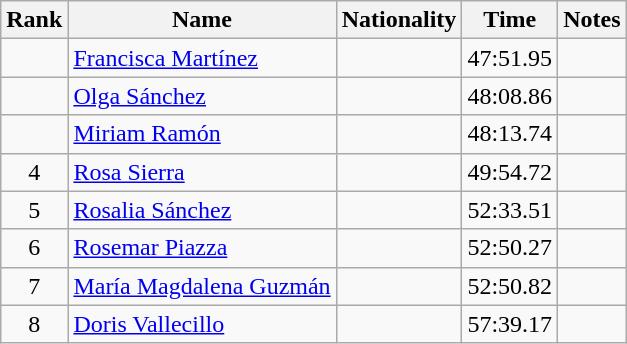<table class="wikitable sortable" style="text-align:center">
<tr>
<th>Rank</th>
<th>Name</th>
<th>Nationality</th>
<th>Time</th>
<th>Notes</th>
</tr>
<tr>
<td align=center></td>
<td align=left><a href='#'>Francisca Martínez</a></td>
<td align=left></td>
<td>47:51.95</td>
<td></td>
</tr>
<tr>
<td align=center></td>
<td align=left><a href='#'>Olga Sánchez</a></td>
<td align=left></td>
<td>48:08.86</td>
<td></td>
</tr>
<tr>
<td align=center></td>
<td align=left><a href='#'>Miriam Ramón</a></td>
<td align=left></td>
<td>48:13.74</td>
<td></td>
</tr>
<tr>
<td align=center>4</td>
<td align=left><a href='#'>Rosa Sierra</a></td>
<td align=left></td>
<td>49:54.72</td>
<td></td>
</tr>
<tr>
<td align=center>5</td>
<td align=left><a href='#'>Rosalia Sánchez</a></td>
<td align=left></td>
<td>52:33.51</td>
<td></td>
</tr>
<tr>
<td align=center>6</td>
<td align=left><a href='#'>Rosemar Piazza</a></td>
<td align=left></td>
<td>52:50.27</td>
<td></td>
</tr>
<tr>
<td align=center>7</td>
<td align=left><a href='#'>María Magdalena Guzmán</a></td>
<td align=left></td>
<td>52:50.82</td>
<td></td>
</tr>
<tr>
<td align=center>8</td>
<td align=left><a href='#'>Doris Vallecillo</a></td>
<td align=left></td>
<td>57:39.17</td>
<td></td>
</tr>
</table>
